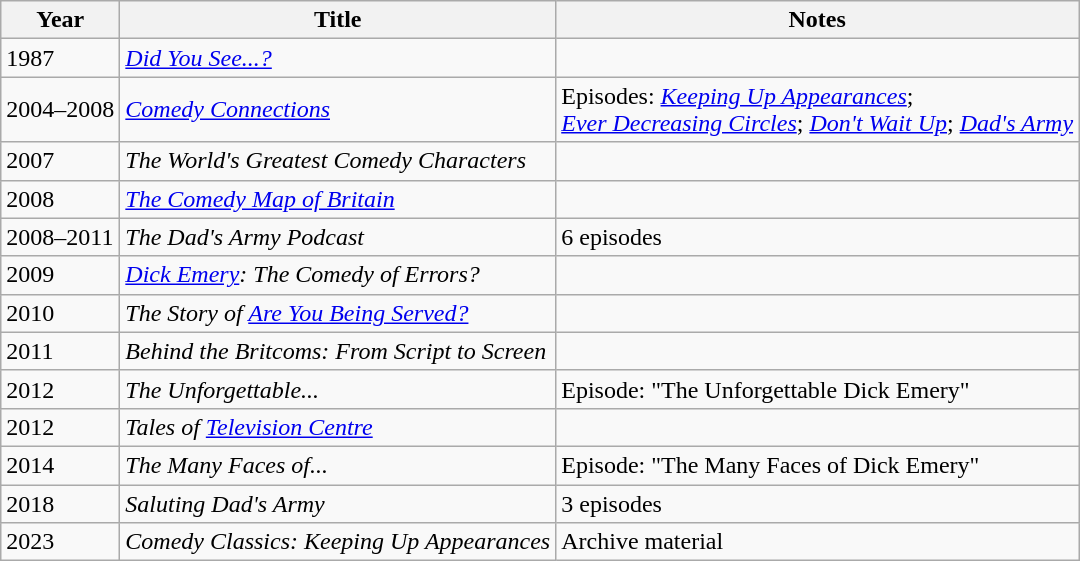<table class="wikitable sortable">
<tr>
<th>Year</th>
<th>Title</th>
<th>Notes</th>
</tr>
<tr>
<td>1987</td>
<td><em><a href='#'>Did You See...?</a></em></td>
<td></td>
</tr>
<tr>
<td>2004–2008</td>
<td><em><a href='#'>Comedy Connections</a></em></td>
<td>Episodes: <em><a href='#'>Keeping Up Appearances</a></em>;<br><em><a href='#'>Ever Decreasing Circles</a></em>; <em><a href='#'>Don't Wait Up</a></em>; 
<em><a href='#'>Dad's Army</a></em></td>
</tr>
<tr>
<td>2007</td>
<td><em>The World's Greatest Comedy Characters</em></td>
<td></td>
</tr>
<tr>
<td>2008</td>
<td><em><a href='#'>The Comedy Map of Britain</a></em></td>
<td></td>
</tr>
<tr>
<td>2008–2011</td>
<td><em>The Dad's Army Podcast</em></td>
<td>6 episodes</td>
</tr>
<tr>
<td>2009</td>
<td><em><a href='#'>Dick Emery</a>: The Comedy of Errors?</em></td>
<td></td>
</tr>
<tr>
<td>2010</td>
<td><em>The Story of <a href='#'>Are You Being Served?</a></em></td>
<td></td>
</tr>
<tr>
<td>2011</td>
<td><em>Behind the Britcoms: From Script to Screen</em></td>
<td></td>
</tr>
<tr>
<td>2012</td>
<td><em>The Unforgettable...</em></td>
<td>Episode: "The Unforgettable Dick Emery"</td>
</tr>
<tr>
<td>2012</td>
<td><em>Tales of <a href='#'>Television Centre</a></em></td>
<td></td>
</tr>
<tr>
<td>2014</td>
<td><em>The Many Faces of...</em></td>
<td>Episode: "The Many Faces of Dick Emery"</td>
</tr>
<tr>
<td>2018</td>
<td><em>Saluting Dad's Army</em></td>
<td>3 episodes</td>
</tr>
<tr>
<td>2023</td>
<td><em>Comedy Classics: Keeping Up Appearances</em></td>
<td>Archive material</td>
</tr>
</table>
